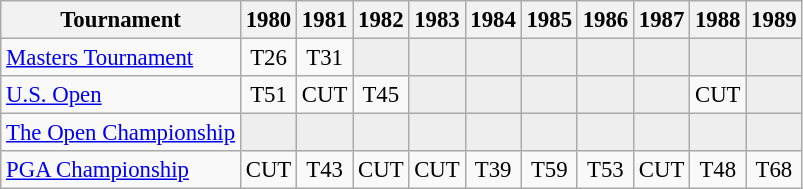<table class="wikitable" style="font-size:95%;text-align:center;">
<tr>
<th>Tournament</th>
<th>1980</th>
<th>1981</th>
<th>1982</th>
<th>1983</th>
<th>1984</th>
<th>1985</th>
<th>1986</th>
<th>1987</th>
<th>1988</th>
<th>1989</th>
</tr>
<tr>
<td align=left><a href='#'>Masters Tournament</a></td>
<td>T26</td>
<td>T31</td>
<td style="background:#eeeeee;"></td>
<td style="background:#eeeeee;"></td>
<td style="background:#eeeeee;"></td>
<td style="background:#eeeeee;"></td>
<td style="background:#eeeeee;"></td>
<td style="background:#eeeeee;"></td>
<td style="background:#eeeeee;"></td>
<td style="background:#eeeeee;"></td>
</tr>
<tr>
<td align=left><a href='#'>U.S. Open</a></td>
<td>T51</td>
<td>CUT</td>
<td>T45</td>
<td style="background:#eeeeee;"></td>
<td style="background:#eeeeee;"></td>
<td style="background:#eeeeee;"></td>
<td style="background:#eeeeee;"></td>
<td style="background:#eeeeee;"></td>
<td>CUT</td>
<td style="background:#eeeeee;"></td>
</tr>
<tr>
<td align=left><a href='#'>The Open Championship</a></td>
<td style="background:#eeeeee;"></td>
<td style="background:#eeeeee;"></td>
<td style="background:#eeeeee;"></td>
<td style="background:#eeeeee;"></td>
<td style="background:#eeeeee;"></td>
<td style="background:#eeeeee;"></td>
<td style="background:#eeeeee;"></td>
<td style="background:#eeeeee;"></td>
<td style="background:#eeeeee;"></td>
<td style="background:#eeeeee;"></td>
</tr>
<tr>
<td align=left><a href='#'>PGA Championship</a></td>
<td>CUT</td>
<td>T43</td>
<td>CUT</td>
<td>CUT</td>
<td>T39</td>
<td>T59</td>
<td>T53</td>
<td>CUT</td>
<td>T48</td>
<td>T68</td>
</tr>
</table>
